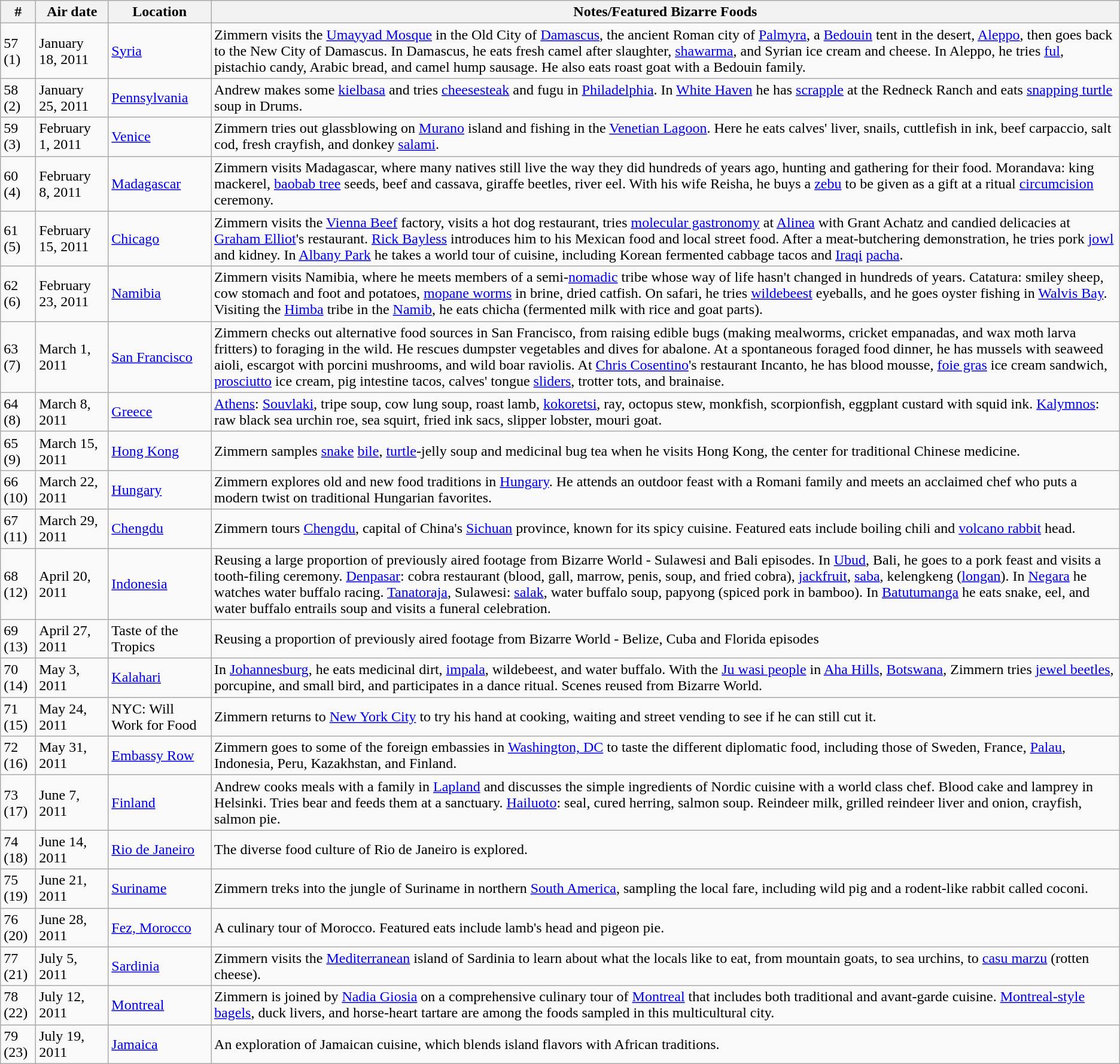<table class="wikitable">
<tr style="background:#EFEFEF">
<th>#</th>
<th>Air date</th>
<th>Location</th>
<th>Notes/Featured Bizarre Foods</th>
</tr>
<tr>
<td>57 (1)</td>
<td>January 18, 2011</td>
<td><a href='#'>Syria</a></td>
<td>Zimmern visits the <a href='#'>Umayyad Mosque</a> in the Old City of <a href='#'>Damascus</a>, the ancient Roman city of <a href='#'>Palmyra</a>, a <a href='#'>Bedouin</a> tent in the desert, <a href='#'>Aleppo</a>, then goes back to the New City of Damascus. In Damascus, he eats fresh camel after slaughter, <a href='#'>shawarma</a>, and Syrian ice cream and cheese. In Aleppo, he tries <a href='#'>ful</a>, pistachio candy, Arabic bread, and camel hump sausage. He also eats roast goat with a Bedouin family.</td>
</tr>
<tr>
<td>58 (2)</td>
<td>January 25, 2011</td>
<td><a href='#'>Pennsylvania</a></td>
<td>Andrew makes some <a href='#'>kielbasa</a> and tries <a href='#'>cheesesteak</a> and fugu in <a href='#'>Philadelphia</a>. In <a href='#'>White Haven</a> he has <a href='#'>scrapple</a> at the Redneck Ranch and eats <a href='#'>snapping turtle</a> soup in Drums.</td>
</tr>
<tr>
<td>59 (3)</td>
<td>February 1, 2011</td>
<td><a href='#'>Venice</a></td>
<td>Zimmern tries out glassblowing on <a href='#'>Murano</a> island and fishing in the <a href='#'>Venetian Lagoon</a>. Here he eats calves' liver, snails, cuttlefish in ink, beef carpaccio, salt cod, fresh crayfish, and donkey <a href='#'>salami</a>.</td>
</tr>
<tr>
<td>60 (4)</td>
<td>February 8, 2011</td>
<td><a href='#'>Madagascar</a></td>
<td>Zimmern visits Madagascar, where many natives still live the way they did hundreds of years ago, hunting and gathering for their food. Morandava: king mackerel, <a href='#'>baobab tree</a> seeds, beef and cassava, giraffe beetles, river eel. With his wife Reisha, he buys a <a href='#'>zebu</a> to be given as a gift at a ritual <a href='#'>circumcision</a> ceremony.</td>
</tr>
<tr>
<td>61 (5)</td>
<td>February 15, 2011</td>
<td><a href='#'>Chicago</a></td>
<td>Zimmern visits the <a href='#'>Vienna Beef</a> factory, visits a hot dog restaurant, tries <a href='#'>molecular gastronomy</a> at <a href='#'>Alinea</a> with Grant Achatz and candied delicacies at <a href='#'>Graham Elliot</a>'s restaurant. <a href='#'>Rick Bayless</a> introduces him to his Mexican food and local street food. After a meat-butchering demonstration, he tries pork <a href='#'>jowl</a> and kidney. In <a href='#'>Albany Park</a> he takes a world tour of cuisine, including Korean fermented cabbage tacos and <a href='#'>Iraqi</a> <a href='#'>pacha</a>.</td>
</tr>
<tr>
<td>62 (6)</td>
<td>February 23, 2011</td>
<td><a href='#'>Namibia</a></td>
<td>Zimmern visits Namibia, where he meets members of a semi-<a href='#'>nomadic</a> tribe whose way of life hasn't changed in hundreds of years. Catatura: smiley sheep, cow stomach and foot and potatoes, <a href='#'>mopane worms</a> in brine, dried catfish. On safari, he tries <a href='#'>wildebeest</a> eyeballs, and he goes oyster fishing in <a href='#'>Walvis Bay</a>. Visiting the <a href='#'>Himba</a> tribe in the <a href='#'>Namib</a>, he eats chicha (fermented milk with rice and goat parts).</td>
</tr>
<tr>
<td>63 (7)</td>
<td>March 1, 2011</td>
<td><a href='#'>San Francisco</a></td>
<td>Zimmern checks out alternative food sources in San Francisco, from raising edible bugs (making mealworms, cricket empanadas, and wax moth larva fritters) to foraging in the wild. He rescues dumpster vegetables and dives for abalone. At a spontaneous foraged food dinner, he has mussels with seaweed aioli, escargot with porcini mushrooms, and wild boar raviolis. At <a href='#'>Chris Cosentino</a>'s restaurant Incanto, he has blood mousse, <a href='#'>foie gras</a> ice cream sandwich, <a href='#'>prosciutto</a> ice cream, pig intestine tacos, calves' tongue <a href='#'>sliders</a>, trotter tots, and brainaise.</td>
</tr>
<tr>
<td>64 (8)</td>
<td>March 8, 2011</td>
<td><a href='#'>Greece</a></td>
<td><a href='#'>Athens</a>: <a href='#'>Souvlaki</a>, tripe soup, cow lung soup, roast lamb, <a href='#'>kokoretsi</a>, ray, octopus stew, monkfish, scorpionfish, eggplant custard with squid ink. <a href='#'>Kalymnos</a>: raw black sea urchin roe, sea squirt, fried ink sacs, slipper lobster, mouri goat.</td>
</tr>
<tr>
<td>65 (9)</td>
<td>March 15, 2011</td>
<td><a href='#'>Hong Kong</a></td>
<td>Zimmern samples <a href='#'>snake</a> <a href='#'>bile</a>, <a href='#'>turtle</a>-jelly soup and medicinal bug tea when he visits Hong Kong, the center for traditional Chinese medicine.</td>
</tr>
<tr>
<td>66 (10)</td>
<td>March 22, 2011</td>
<td><a href='#'>Hungary</a></td>
<td>Zimmern explores old and new food traditions in <a href='#'>Hungary</a>. He attends an outdoor feast with a Romani family and meets an acclaimed chef who puts a modern twist on traditional Hungarian favorites.</td>
</tr>
<tr>
<td>67 (11)</td>
<td>March 29, 2011</td>
<td><a href='#'>Chengdu</a></td>
<td>Zimmern tours <a href='#'>Chengdu</a>, capital of China's <a href='#'>Sichuan</a> province, known for its spicy cuisine. Featured eats include boiling chili and <a href='#'>volcano rabbit</a> head.</td>
</tr>
<tr>
<td>68 (12)</td>
<td>April 20, 2011</td>
<td><a href='#'>Indonesia</a></td>
<td>Reusing a large proportion of previously aired footage from Bizarre World - Sulawesi and Bali episodes. In <a href='#'>Ubud</a>, Bali, he goes to a pork feast and visits a tooth-filing ceremony. <a href='#'>Denpasar</a>: cobra restaurant (blood, gall, marrow, penis, soup, and fried cobra), <a href='#'>jackfruit</a>, <a href='#'>saba</a>, kelengkeng (<a href='#'>longan</a>). In <a href='#'>Negara</a> he watches water buffalo racing. <a href='#'>Tanatoraja</a>, Sulawesi: <a href='#'>salak</a>, water buffalo soup, papyong (spiced pork in bamboo). In <a href='#'>Batutumanga</a> he eats snake, eel, and water buffalo entrails soup and visits a funeral celebration.</td>
</tr>
<tr>
<td>69 (13)</td>
<td>April 27, 2011</td>
<td>Taste of the Tropics</td>
<td>Reusing a proportion of previously aired footage from Bizarre World - Belize, Cuba and Florida episodes</td>
</tr>
<tr>
<td>70 (14)</td>
<td>May 3, 2011</td>
<td><a href='#'>Kalahari</a></td>
<td>In <a href='#'>Johannesburg</a>, he eats medicinal dirt, <a href='#'>impala</a>, wildebeest, and water buffalo. With the <a href='#'>Ju wasi people</a> in <a href='#'>Aha Hills</a>, <a href='#'>Botswana</a>, Zimmern tries <a href='#'>jewel beetles</a>, porcupine, and small bird, and participates in a dance ritual. Scenes reused from Bizarre World.</td>
</tr>
<tr>
<td>71 (15)</td>
<td>May 24, 2011</td>
<td>NYC: Will Work for Food</td>
<td>Zimmern returns to <a href='#'>New York City</a> to try his hand at cooking, waiting and street vending to see if he can still cut it.</td>
</tr>
<tr>
<td>72 (16)</td>
<td>May 31, 2011</td>
<td><a href='#'>Embassy Row</a></td>
<td>Zimmern goes to some of the foreign embassies in <a href='#'>Washington, DC</a> to taste the different diplomatic food, including those of Sweden, France, <a href='#'>Palau</a>, Indonesia, Peru, Kazakhstan, and Finland.</td>
</tr>
<tr>
<td>73 (17)</td>
<td>June 7, 2011</td>
<td><a href='#'>Finland</a></td>
<td>Andrew cooks meals with a family in <a href='#'>Lapland</a> and discusses the simple ingredients of Nordic cuisine with a world class chef. Blood cake and lamprey in Helsinki. Tries bear and feeds them at a sanctuary. <a href='#'>Hailuoto</a>: seal, cured herring, salmon soup. Reindeer milk, grilled reindeer liver and onion, crayfish, salmon pie.</td>
</tr>
<tr>
<td>74 (18)</td>
<td>June 14, 2011</td>
<td><a href='#'>Rio de Janeiro</a></td>
<td>The diverse food culture of Rio de Janeiro is explored.</td>
</tr>
<tr>
<td>75 (19)</td>
<td>June 21, 2011</td>
<td><a href='#'>Suriname</a></td>
<td>Zimmern treks into the jungle of Suriname in northern <a href='#'>South America</a>, sampling the local fare, including wild pig and a rodent-like rabbit called coconi.</td>
</tr>
<tr>
<td>76 (20)</td>
<td>June 28, 2011</td>
<td><a href='#'>Fez, Morocco</a></td>
<td>A culinary tour of Morocco. Featured eats include lamb's head and pigeon pie.</td>
</tr>
<tr>
<td>77 (21)</td>
<td>July 5, 2011</td>
<td><a href='#'>Sardinia</a></td>
<td>Zimmern visits the <a href='#'>Mediterranean</a> island of Sardinia to learn about what the locals like to eat, from mountain goats, to sea urchins, to <a href='#'>casu marzu</a> (rotten cheese).</td>
</tr>
<tr>
<td>78 (22)</td>
<td>July 12, 2011</td>
<td><a href='#'>Montreal</a></td>
<td>Zimmern is joined by <a href='#'>Nadia Giosia</a> on a comprehensive culinary tour of <a href='#'>Montreal</a> that includes both traditional and avant-garde cuisine. <a href='#'>Montreal-style bagels</a>, duck livers, and horse-heart tartare are among the foods sampled in this multicultural city.</td>
</tr>
<tr>
<td>79 (23)</td>
<td>July 19, 2011</td>
<td><a href='#'>Jamaica</a></td>
<td>An exploration of Jamaican cuisine, which blends island flavors with African traditions.</td>
</tr>
</table>
